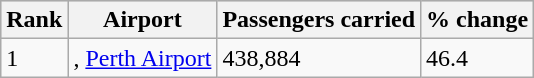<table class="wikitable sortable" style="font-size: 100%" width= align=>
<tr bgcolor=lightgrey>
<th>Rank</th>
<th>Airport</th>
<th>Passengers carried</th>
<th>% change</th>
</tr>
<tr>
<td>1</td>
<td>, <a href='#'>Perth Airport</a></td>
<td>438,884</td>
<td>46.4</td>
</tr>
</table>
